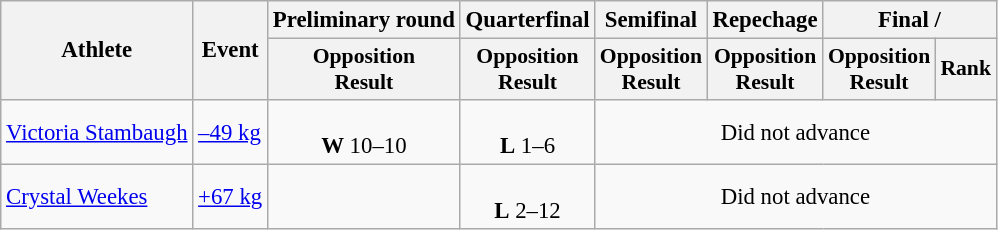<table class=wikitable style=font-size:95%;text-align:center>
<tr>
<th rowspan=2>Athlete</th>
<th rowspan=2>Event</th>
<th>Preliminary round</th>
<th>Quarterfinal</th>
<th>Semifinal</th>
<th>Repechage</th>
<th colspan=2>Final / </th>
</tr>
<tr style=font-size:95%>
<th>Opposition<br>Result</th>
<th>Opposition<br>Result</th>
<th>Opposition<br>Result</th>
<th>Opposition<br>Result</th>
<th>Opposition<br>Result</th>
<th>Rank</th>
</tr>
<tr>
<td align=left><a href='#'>Victoria Stambaugh</a></td>
<td align=left><a href='#'>–49 kg</a></td>
<td><br><strong>W</strong> 10–10</td>
<td><br><strong>L</strong> 1–6</td>
<td colspan=4>Did not advance</td>
</tr>
<tr align=center>
<td align=left><a href='#'>Crystal Weekes</a></td>
<td align=left><a href='#'>+67 kg</a></td>
<td></td>
<td><br><strong>L</strong> 2–12</td>
<td colspan=5>Did not advance</td>
</tr>
</table>
